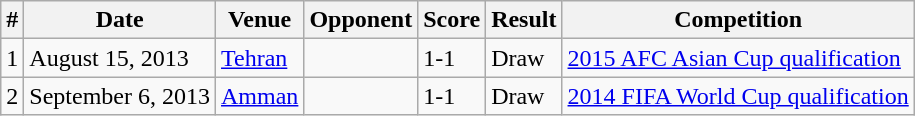<table class="wikitable">
<tr>
<th>#</th>
<th>Date</th>
<th>Venue</th>
<th>Opponent</th>
<th>Score</th>
<th>Result</th>
<th>Competition</th>
</tr>
<tr>
<td>1</td>
<td>August 15, 2013</td>
<td><a href='#'>Tehran</a></td>
<td></td>
<td>1-1</td>
<td>Draw</td>
<td><a href='#'>2015 AFC Asian Cup qualification</a></td>
</tr>
<tr>
<td>2</td>
<td>September 6, 2013</td>
<td><a href='#'>Amman</a></td>
<td></td>
<td>1-1</td>
<td>Draw</td>
<td><a href='#'>2014 FIFA World Cup qualification</a></td>
</tr>
</table>
